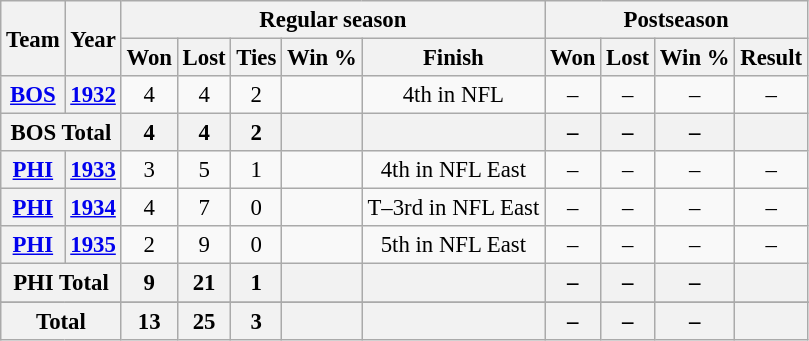<table class="wikitable" style="font-size:95%; text-align:center;">
<tr>
<th rowspan="2">Team</th>
<th rowspan="2">Year</th>
<th colspan="5">Regular season</th>
<th colspan="4">Postseason</th>
</tr>
<tr>
<th>Won</th>
<th>Lost</th>
<th>Ties</th>
<th>Win %</th>
<th>Finish</th>
<th>Won</th>
<th>Lost</th>
<th>Win %</th>
<th>Result</th>
</tr>
<tr>
<th><a href='#'>BOS</a></th>
<th><a href='#'>1932</a></th>
<td>4</td>
<td>4</td>
<td>2</td>
<td></td>
<td>4th in NFL</td>
<td>–</td>
<td>–</td>
<td>–</td>
<td>–</td>
</tr>
<tr>
<th colspan="2">BOS Total</th>
<th>4</th>
<th>4</th>
<th>2</th>
<th></th>
<th></th>
<th>–</th>
<th>–</th>
<th>–</th>
<th></th>
</tr>
<tr>
<th><a href='#'>PHI</a></th>
<th><a href='#'>1933</a></th>
<td>3</td>
<td>5</td>
<td>1</td>
<td></td>
<td>4th in NFL East</td>
<td>–</td>
<td>–</td>
<td>–</td>
<td>–</td>
</tr>
<tr>
<th><a href='#'>PHI</a></th>
<th><a href='#'>1934</a></th>
<td>4</td>
<td>7</td>
<td>0</td>
<td></td>
<td>T–3rd in NFL East</td>
<td>–</td>
<td>–</td>
<td>–</td>
<td>–</td>
</tr>
<tr>
<th><a href='#'>PHI</a></th>
<th><a href='#'>1935</a></th>
<td>2</td>
<td>9</td>
<td>0</td>
<td></td>
<td>5th in NFL East</td>
<td>–</td>
<td>–</td>
<td>–</td>
<td>–</td>
</tr>
<tr>
<th colspan="2">PHI Total</th>
<th>9</th>
<th>21</th>
<th>1</th>
<th></th>
<th></th>
<th>–</th>
<th>–</th>
<th>–</th>
<th></th>
</tr>
<tr>
</tr>
<tr>
<th colspan="2">Total</th>
<th>13</th>
<th>25</th>
<th>3</th>
<th></th>
<th></th>
<th>–</th>
<th>–</th>
<th>–</th>
<th></th>
</tr>
</table>
